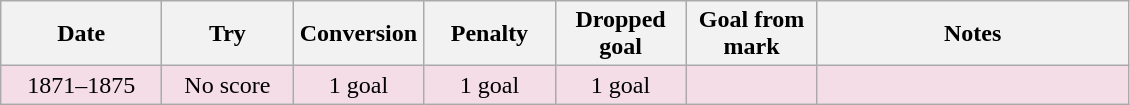<table class="wikitable">
<tr>
<th scope="col" width="100px">Date</th>
<th scope="col" width="80px">Try</th>
<th scope="col" width="80px">Conversion</th>
<th scope="col" width="80px">Penalty</th>
<th scope="col" width="80px">Dropped goal</th>
<th scope="col" width="80px">Goal from mark</th>
<th scope="col" width="200px">Notes</th>
</tr>
<tr style="text-align:center; background:#F4DDE7;">
<td>1871–1875</td>
<td>No score</td>
<td>1 goal</td>
<td>1 goal</td>
<td>1 goal</td>
<td></td>
<td></td>
</tr>
</table>
